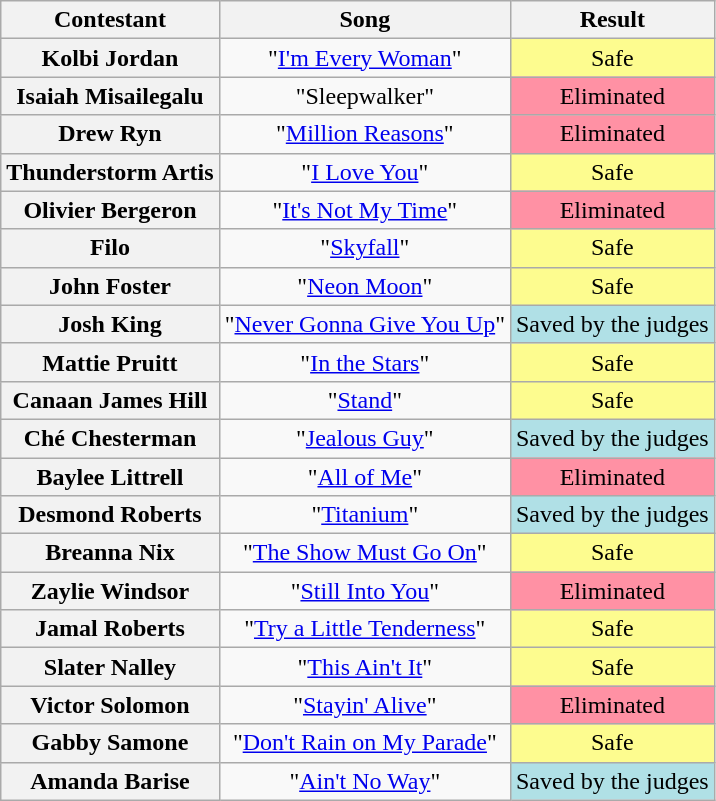<table class="wikitable" style="text-align:center; white-space:nowrap">
<tr>
<th scope="col">Contestant</th>
<th scope="col">Song</th>
<th scope="col">Result</th>
</tr>
<tr>
<th scope="row">Kolbi Jordan</th>
<td>"<a href='#'>I'm Every Woman</a>"</td>
<td style="background:#FDFC8F;">Safe</td>
</tr>
<tr>
<th scope="row">Isaiah Misailegalu</th>
<td>"Sleepwalker"</td>
<td style="background:#FF91A4;">Eliminated</td>
</tr>
<tr>
<th scope="row">Drew Ryn</th>
<td>"<a href='#'>Million Reasons</a>"</td>
<td style="background:#FF91A4;">Eliminated</td>
</tr>
<tr>
<th scope="row">Thunderstorm Artis</th>
<td>"<a href='#'>I Love You</a>"</td>
<td style="background:#FDFC8F;">Safe</td>
</tr>
<tr>
<th scope="row">Olivier Bergeron</th>
<td>"<a href='#'>It's Not My Time</a>"</td>
<td style="background:#FF91A4;">Eliminated</td>
</tr>
<tr>
<th scope="row">Filo</th>
<td>"<a href='#'>Skyfall</a>"</td>
<td style="background:#FDFC8F;">Safe</td>
</tr>
<tr>
<th scope="row">John Foster</th>
<td>"<a href='#'>Neon Moon</a>"</td>
<td style="background:#FDFC8F;">Safe</td>
</tr>
<tr>
<th scope="row">Josh King</th>
<td>"<a href='#'>Never Gonna Give You Up</a>"</td>
<td style="background:#B0E0E6;">Saved by the judges</td>
</tr>
<tr>
<th scope="row">Mattie Pruitt</th>
<td>"<a href='#'>In the Stars</a>"</td>
<td style="background:#FDFC8F;">Safe</td>
</tr>
<tr>
<th scope="row">Canaan James Hill</th>
<td>"<a href='#'>Stand</a>"</td>
<td style="background:#FDFC8F;">Safe</td>
</tr>
<tr>
<th scope="row">Ché Chesterman</th>
<td>"<a href='#'>Jealous Guy</a>"</td>
<td style="background:#B0E0E6;">Saved by the judges</td>
</tr>
<tr>
<th scope="row">Baylee Littrell</th>
<td>"<a href='#'>All of Me</a>"</td>
<td style="background:#FF91A4;">Eliminated</td>
</tr>
<tr>
<th scope="row">Desmond Roberts</th>
<td>"<a href='#'>Titanium</a>"</td>
<td style="background:#B0E0E6;">Saved by the judges</td>
</tr>
<tr>
<th scope="row">Breanna Nix</th>
<td>"<a href='#'>The Show Must Go On</a>"</td>
<td style="background:#FDFC8F;">Safe</td>
</tr>
<tr>
<th scope="row">Zaylie Windsor</th>
<td>"<a href='#'>Still Into You</a>"</td>
<td style="background:#FF91A4;">Eliminated</td>
</tr>
<tr>
<th scope="row">Jamal Roberts</th>
<td>"<a href='#'>Try a Little Tenderness</a>"</td>
<td style="background:#FDFC8F;">Safe</td>
</tr>
<tr>
<th scope="row">Slater Nalley</th>
<td>"<a href='#'>This Ain't It</a>"</td>
<td style="background:#FDFC8F;">Safe</td>
</tr>
<tr>
<th scope="row">Victor Solomon</th>
<td>"<a href='#'>Stayin' Alive</a>"</td>
<td style="background:#FF91A4;">Eliminated</td>
</tr>
<tr>
<th scope="row">Gabby Samone</th>
<td>"<a href='#'>Don't Rain on My Parade</a>"</td>
<td style="background:#FDFC8F;">Safe</td>
</tr>
<tr>
<th scope="row">Amanda Barise</th>
<td>"<a href='#'>Ain't No Way</a>"</td>
<td style="background:#B0E0E6;">Saved by the judges</td>
</tr>
</table>
